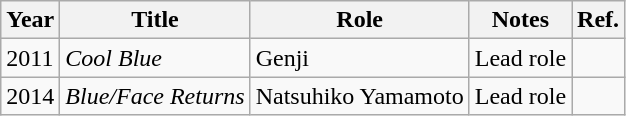<table class="wikitable">
<tr>
<th>Year</th>
<th>Title</th>
<th>Role</th>
<th>Notes</th>
<th>Ref.</th>
</tr>
<tr>
<td>2011</td>
<td><em>Cool Blue</em></td>
<td>Genji</td>
<td>Lead role</td>
<td></td>
</tr>
<tr>
<td>2014</td>
<td><em>Blue/Face Returns</em></td>
<td>Natsuhiko Yamamoto</td>
<td>Lead role</td>
<td></td>
</tr>
</table>
